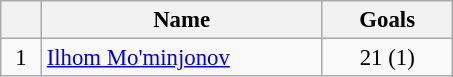<table class="wikitable sortable"  style="text-align:center; font-size:95%; ">
<tr>
<th width=20px></th>
<th width=180px>Name</th>
<th width=80px>Goals</th>
</tr>
<tr>
<td>1</td>
<td align=left> <a href='#'>Ilhom Mo'minjonov</a></td>
<td>21 (1)  </td>
</tr>
</table>
